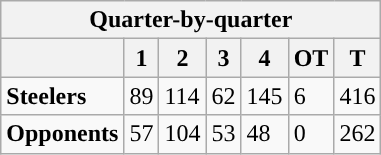<table class="wikitable">
<tr>
<th colspan="7">Quarter-by-quarter</th>
</tr>
<tr>
<th></th>
<th>1</th>
<th>2</th>
<th>3</th>
<th>4</th>
<th>OT</th>
<th>T</th>
</tr>
<tr>
<td><strong>Steelers</strong></td>
<td>89</td>
<td>114</td>
<td>62</td>
<td>145</td>
<td>6</td>
<td>416</td>
</tr>
<tr>
<td><strong>Opponents</strong></td>
<td>57</td>
<td>104</td>
<td>53</td>
<td>48</td>
<td>0</td>
<td>262</td>
</tr>
</table>
